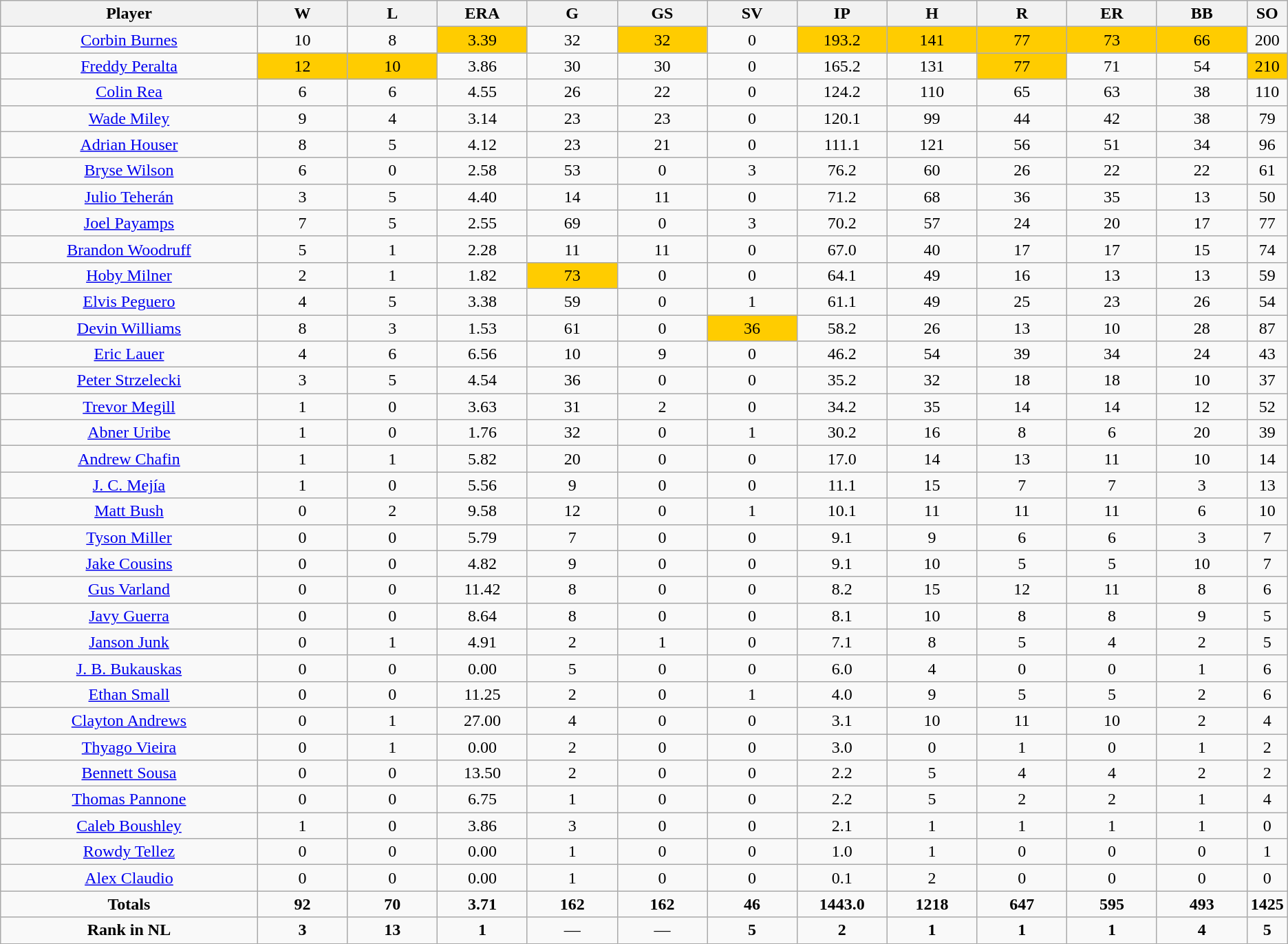<table class=wikitable style="text-align:center">
<tr>
<th bgcolor=#DDDDFF; width="20%">Player</th>
<th bgcolor=#DDDDFF; width="7%">W</th>
<th bgcolor=#DDDDFF; width="7%">L</th>
<th bgcolor=#DDDDFF; width="7%">ERA</th>
<th bgcolor=#DDDDFF; width="7%">G</th>
<th bgcolor=#DDDDFF; width="7%">GS</th>
<th bgcolor=#DDDDFF; width="7%">SV</th>
<th bgcolor=#DDDDFF; width="7%">IP</th>
<th bgcolor=#DDDDFF; width="7%">H</th>
<th bgcolor=#DDDDFF; width="7%">R</th>
<th bgcolor=#DDDDFF; width="7%">ER</th>
<th bgcolor=#DDDDFF; width="7%">BB</th>
<th bgcolor=#DDDDFF; width="7%">SO</th>
</tr>
<tr>
<td><a href='#'>Corbin Burnes</a></td>
<td>10</td>
<td>8</td>
<td bgcolor=#ffcc00>3.39</td>
<td>32</td>
<td bgcolor=#ffcc00>32</td>
<td>0</td>
<td bgcolor=#ffcc00>193.2</td>
<td bgcolor=#ffcc00>141</td>
<td bgcolor=#ffcc00>77</td>
<td bgcolor=#ffcc00>73</td>
<td bgcolor=#ffcc00>66</td>
<td>200</td>
</tr>
<tr>
<td><a href='#'>Freddy Peralta</a></td>
<td bgcolor=#ffcc00>12</td>
<td bgcolor=#ffcc00>10</td>
<td>3.86</td>
<td>30</td>
<td>30</td>
<td>0</td>
<td>165.2</td>
<td>131</td>
<td bgcolor=#ffcc00>77</td>
<td>71</td>
<td>54</td>
<td bgcolor=#ffcc00>210</td>
</tr>
<tr>
<td><a href='#'>Colin Rea</a></td>
<td>6</td>
<td>6</td>
<td>4.55</td>
<td>26</td>
<td>22</td>
<td>0</td>
<td>124.2</td>
<td>110</td>
<td>65</td>
<td>63</td>
<td>38</td>
<td>110</td>
</tr>
<tr>
<td><a href='#'>Wade Miley</a></td>
<td>9</td>
<td>4</td>
<td>3.14</td>
<td>23</td>
<td>23</td>
<td>0</td>
<td>120.1</td>
<td>99</td>
<td>44</td>
<td>42</td>
<td>38</td>
<td>79</td>
</tr>
<tr>
<td><a href='#'>Adrian Houser</a></td>
<td>8</td>
<td>5</td>
<td>4.12</td>
<td>23</td>
<td>21</td>
<td>0</td>
<td>111.1</td>
<td>121</td>
<td>56</td>
<td>51</td>
<td>34</td>
<td>96</td>
</tr>
<tr>
<td><a href='#'>Bryse Wilson</a></td>
<td>6</td>
<td>0</td>
<td>2.58</td>
<td>53</td>
<td>0</td>
<td>3</td>
<td>76.2</td>
<td>60</td>
<td>26</td>
<td>22</td>
<td>22</td>
<td>61</td>
</tr>
<tr>
<td><a href='#'>Julio Teherán</a></td>
<td>3</td>
<td>5</td>
<td>4.40</td>
<td>14</td>
<td>11</td>
<td>0</td>
<td>71.2</td>
<td>68</td>
<td>36</td>
<td>35</td>
<td>13</td>
<td>50</td>
</tr>
<tr>
<td><a href='#'>Joel Payamps</a></td>
<td>7</td>
<td>5</td>
<td>2.55</td>
<td>69</td>
<td>0</td>
<td>3</td>
<td>70.2</td>
<td>57</td>
<td>24</td>
<td>20</td>
<td>17</td>
<td>77</td>
</tr>
<tr>
<td><a href='#'>Brandon Woodruff</a></td>
<td>5</td>
<td>1</td>
<td>2.28</td>
<td>11</td>
<td>11</td>
<td>0</td>
<td>67.0</td>
<td>40</td>
<td>17</td>
<td>17</td>
<td>15</td>
<td>74</td>
</tr>
<tr>
<td><a href='#'>Hoby Milner</a></td>
<td>2</td>
<td>1</td>
<td>1.82</td>
<td bgcolor=#ffcc00>73</td>
<td>0</td>
<td>0</td>
<td>64.1</td>
<td>49</td>
<td>16</td>
<td>13</td>
<td>13</td>
<td>59</td>
</tr>
<tr>
<td><a href='#'>Elvis Peguero</a></td>
<td>4</td>
<td>5</td>
<td>3.38</td>
<td>59</td>
<td>0</td>
<td>1</td>
<td>61.1</td>
<td>49</td>
<td>25</td>
<td>23</td>
<td>26</td>
<td>54</td>
</tr>
<tr>
<td><a href='#'>Devin Williams</a></td>
<td>8</td>
<td>3</td>
<td>1.53</td>
<td>61</td>
<td>0</td>
<td bgcolor=#ffcc00>36</td>
<td>58.2</td>
<td>26</td>
<td>13</td>
<td>10</td>
<td>28</td>
<td>87</td>
</tr>
<tr>
<td><a href='#'>Eric Lauer</a></td>
<td>4</td>
<td>6</td>
<td>6.56</td>
<td>10</td>
<td>9</td>
<td>0</td>
<td>46.2</td>
<td>54</td>
<td>39</td>
<td>34</td>
<td>24</td>
<td>43</td>
</tr>
<tr>
<td><a href='#'>Peter Strzelecki</a></td>
<td>3</td>
<td>5</td>
<td>4.54</td>
<td>36</td>
<td>0</td>
<td>0</td>
<td>35.2</td>
<td>32</td>
<td>18</td>
<td>18</td>
<td>10</td>
<td>37</td>
</tr>
<tr>
<td><a href='#'>Trevor Megill</a></td>
<td>1</td>
<td>0</td>
<td>3.63</td>
<td>31</td>
<td>2</td>
<td>0</td>
<td>34.2</td>
<td>35</td>
<td>14</td>
<td>14</td>
<td>12</td>
<td>52</td>
</tr>
<tr>
<td><a href='#'>Abner Uribe</a></td>
<td>1</td>
<td>0</td>
<td>1.76</td>
<td>32</td>
<td>0</td>
<td>1</td>
<td>30.2</td>
<td>16</td>
<td>8</td>
<td>6</td>
<td>20</td>
<td>39</td>
</tr>
<tr>
<td><a href='#'>Andrew Chafin</a></td>
<td>1</td>
<td>1</td>
<td>5.82</td>
<td>20</td>
<td>0</td>
<td>0</td>
<td>17.0</td>
<td>14</td>
<td>13</td>
<td>11</td>
<td>10</td>
<td>14</td>
</tr>
<tr>
<td><a href='#'>J. C. Mejía</a></td>
<td>1</td>
<td>0</td>
<td>5.56</td>
<td>9</td>
<td>0</td>
<td>0</td>
<td>11.1</td>
<td>15</td>
<td>7</td>
<td>7</td>
<td>3</td>
<td>13</td>
</tr>
<tr>
<td><a href='#'>Matt Bush</a></td>
<td>0</td>
<td>2</td>
<td>9.58</td>
<td>12</td>
<td>0</td>
<td>1</td>
<td>10.1</td>
<td>11</td>
<td>11</td>
<td>11</td>
<td>6</td>
<td>10</td>
</tr>
<tr>
<td><a href='#'>Tyson Miller</a></td>
<td>0</td>
<td>0</td>
<td>5.79</td>
<td>7</td>
<td>0</td>
<td>0</td>
<td>9.1</td>
<td>9</td>
<td>6</td>
<td>6</td>
<td>3</td>
<td>7</td>
</tr>
<tr>
<td><a href='#'>Jake Cousins</a></td>
<td>0</td>
<td>0</td>
<td>4.82</td>
<td>9</td>
<td>0</td>
<td>0</td>
<td>9.1</td>
<td>10</td>
<td>5</td>
<td>5</td>
<td>10</td>
<td>7</td>
</tr>
<tr>
<td><a href='#'>Gus Varland</a></td>
<td>0</td>
<td>0</td>
<td>11.42</td>
<td>8</td>
<td>0</td>
<td>0</td>
<td>8.2</td>
<td>15</td>
<td>12</td>
<td>11</td>
<td>8</td>
<td>6</td>
</tr>
<tr>
<td><a href='#'>Javy Guerra</a></td>
<td>0</td>
<td>0</td>
<td>8.64</td>
<td>8</td>
<td>0</td>
<td>0</td>
<td>8.1</td>
<td>10</td>
<td>8</td>
<td>8</td>
<td>9</td>
<td>5</td>
</tr>
<tr>
<td><a href='#'>Janson Junk</a></td>
<td>0</td>
<td>1</td>
<td>4.91</td>
<td>2</td>
<td>1</td>
<td>0</td>
<td>7.1</td>
<td>8</td>
<td>5</td>
<td>4</td>
<td>2</td>
<td>5</td>
</tr>
<tr>
<td><a href='#'>J. B. Bukauskas</a></td>
<td>0</td>
<td>0</td>
<td>0.00</td>
<td>5</td>
<td>0</td>
<td>0</td>
<td>6.0</td>
<td>4</td>
<td>0</td>
<td>0</td>
<td>1</td>
<td>6</td>
</tr>
<tr>
<td><a href='#'>Ethan Small</a></td>
<td>0</td>
<td>0</td>
<td>11.25</td>
<td>2</td>
<td>0</td>
<td>1</td>
<td>4.0</td>
<td>9</td>
<td>5</td>
<td>5</td>
<td>2</td>
<td>6</td>
</tr>
<tr>
<td><a href='#'>Clayton Andrews</a></td>
<td>0</td>
<td>1</td>
<td>27.00</td>
<td>4</td>
<td>0</td>
<td>0</td>
<td>3.1</td>
<td>10</td>
<td>11</td>
<td>10</td>
<td>2</td>
<td>4</td>
</tr>
<tr>
<td><a href='#'>Thyago Vieira</a></td>
<td>0</td>
<td>1</td>
<td>0.00</td>
<td>2</td>
<td>0</td>
<td>0</td>
<td>3.0</td>
<td>0</td>
<td>1</td>
<td>0</td>
<td>1</td>
<td>2</td>
</tr>
<tr>
<td><a href='#'>Bennett Sousa</a></td>
<td>0</td>
<td>0</td>
<td>13.50</td>
<td>2</td>
<td>0</td>
<td>0</td>
<td>2.2</td>
<td>5</td>
<td>4</td>
<td>4</td>
<td>2</td>
<td>2</td>
</tr>
<tr>
<td><a href='#'>Thomas Pannone</a></td>
<td>0</td>
<td>0</td>
<td>6.75</td>
<td>1</td>
<td>0</td>
<td>0</td>
<td>2.2</td>
<td>5</td>
<td>2</td>
<td>2</td>
<td>1</td>
<td>4</td>
</tr>
<tr>
<td><a href='#'>Caleb Boushley</a></td>
<td>1</td>
<td>0</td>
<td>3.86</td>
<td>3</td>
<td>0</td>
<td>0</td>
<td>2.1</td>
<td>1</td>
<td>1</td>
<td>1</td>
<td>1</td>
<td>0</td>
</tr>
<tr>
<td><a href='#'>Rowdy Tellez</a></td>
<td>0</td>
<td>0</td>
<td>0.00</td>
<td>1</td>
<td>0</td>
<td>0</td>
<td>1.0</td>
<td>1</td>
<td>0</td>
<td>0</td>
<td>0</td>
<td>1</td>
</tr>
<tr>
<td><a href='#'>Alex Claudio</a></td>
<td>0</td>
<td>0</td>
<td>0.00</td>
<td>1</td>
<td>0</td>
<td>0</td>
<td>0.1</td>
<td>2</td>
<td>0</td>
<td>0</td>
<td>0</td>
<td>0</td>
</tr>
<tr>
<td><strong>Totals</strong></td>
<td><strong>92</strong></td>
<td><strong>70</strong></td>
<td><strong>3.71</strong></td>
<td><strong>162</strong></td>
<td><strong>162</strong></td>
<td><strong>46</strong></td>
<td><strong>1443.0</strong></td>
<td><strong>1218</strong></td>
<td><strong>647</strong></td>
<td><strong>595</strong></td>
<td><strong>493</strong></td>
<td><strong>1425</strong></td>
</tr>
<tr>
<td><strong>Rank in NL</strong></td>
<td><strong>3</strong></td>
<td><strong>13</strong></td>
<td><strong>1</strong></td>
<td>—</td>
<td>—</td>
<td><strong>5</strong></td>
<td><strong>2</strong></td>
<td><strong>1</strong></td>
<td><strong>1</strong></td>
<td><strong>1</strong></td>
<td><strong>4</strong></td>
<td><strong>5</strong></td>
</tr>
</table>
